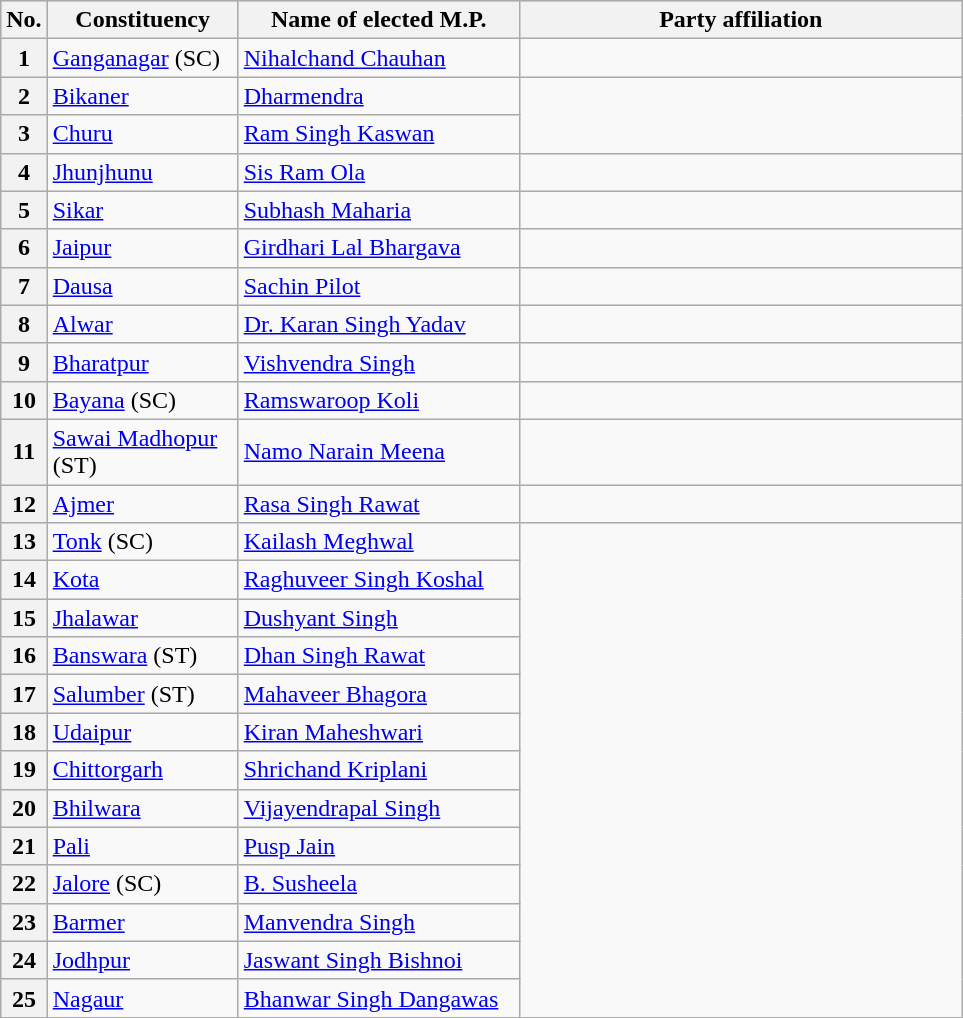<table class="wikitable">
<tr style="background:#ccc; text-align:center;">
<th>No.</th>
<th style="width:120px">Constituency</th>
<th style="width:180px">Name of elected M.P.</th>
<th colspan="2" style="width:18em">Party affiliation</th>
</tr>
<tr>
<th>1</th>
<td><a href='#'>Ganganagar</a> (SC)</td>
<td><a href='#'>Nihalchand Chauhan</a></td>
<td></td>
</tr>
<tr>
<th>2</th>
<td><a href='#'>Bikaner</a></td>
<td><a href='#'>Dharmendra</a></td>
</tr>
<tr>
<th>3</th>
<td><a href='#'>Churu</a></td>
<td><a href='#'>Ram Singh Kaswan</a></td>
</tr>
<tr>
<th>4</th>
<td><a href='#'>Jhunjhunu</a></td>
<td><a href='#'>Sis Ram Ola</a></td>
<td></td>
</tr>
<tr>
<th>5</th>
<td><a href='#'>Sikar</a></td>
<td><a href='#'>Subhash Maharia</a></td>
<td></td>
</tr>
<tr>
<th>6</th>
<td><a href='#'>Jaipur</a></td>
<td><a href='#'>Girdhari Lal Bhargava</a></td>
</tr>
<tr>
<th>7</th>
<td><a href='#'>Dausa</a></td>
<td><a href='#'>Sachin Pilot</a></td>
<td></td>
</tr>
<tr>
<th>8</th>
<td><a href='#'>Alwar</a></td>
<td><a href='#'>Dr. Karan Singh Yadav</a></td>
</tr>
<tr>
<th>9</th>
<td><a href='#'>Bharatpur</a></td>
<td><a href='#'>Vishvendra Singh</a></td>
<td></td>
</tr>
<tr>
<th>10</th>
<td><a href='#'>Bayana</a> (SC)</td>
<td><a href='#'>Ramswaroop Koli</a></td>
</tr>
<tr>
<th>11</th>
<td><a href='#'>Sawai Madhopur</a> (ST)</td>
<td><a href='#'>Namo Narain Meena</a></td>
<td></td>
</tr>
<tr>
<th>12</th>
<td><a href='#'>Ajmer</a></td>
<td><a href='#'>Rasa Singh Rawat</a></td>
<td></td>
</tr>
<tr>
<th>13</th>
<td><a href='#'>Tonk</a> (SC)</td>
<td><a href='#'>Kailash Meghwal</a></td>
</tr>
<tr>
<th>14</th>
<td><a href='#'>Kota</a></td>
<td><a href='#'>Raghuveer Singh Koshal</a></td>
</tr>
<tr>
<th>15</th>
<td><a href='#'>Jhalawar</a></td>
<td><a href='#'>Dushyant Singh</a></td>
</tr>
<tr>
<th>16</th>
<td><a href='#'>Banswara</a> (ST)</td>
<td><a href='#'>Dhan Singh Rawat</a></td>
</tr>
<tr>
<th>17</th>
<td><a href='#'>Salumber</a> (ST)</td>
<td><a href='#'>Mahaveer Bhagora</a></td>
</tr>
<tr>
<th>18</th>
<td><a href='#'>Udaipur</a></td>
<td><a href='#'>Kiran Maheshwari</a></td>
</tr>
<tr>
<th>19</th>
<td><a href='#'>Chittorgarh</a></td>
<td><a href='#'>Shrichand Kriplani</a></td>
</tr>
<tr>
<th>20</th>
<td><a href='#'>Bhilwara</a></td>
<td><a href='#'>Vijayendrapal Singh</a></td>
</tr>
<tr>
<th>21</th>
<td><a href='#'>Pali</a></td>
<td><a href='#'>Pusp Jain</a></td>
</tr>
<tr>
<th>22</th>
<td><a href='#'>Jalore</a> (SC)</td>
<td><a href='#'>B. Susheela</a></td>
</tr>
<tr>
<th>23</th>
<td><a href='#'>Barmer</a></td>
<td><a href='#'>Manvendra Singh</a></td>
</tr>
<tr>
<th>24</th>
<td><a href='#'>Jodhpur</a></td>
<td><a href='#'>Jaswant Singh Bishnoi</a></td>
</tr>
<tr>
<th>25</th>
<td><a href='#'>Nagaur</a></td>
<td><a href='#'>Bhanwar Singh Dangawas</a></td>
</tr>
</table>
